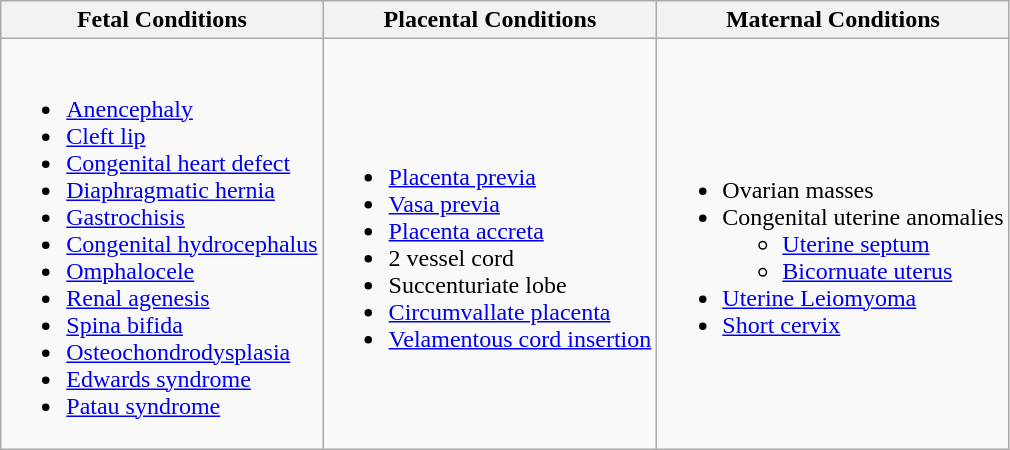<table class="wikitable">
<tr>
<th>Fetal Conditions</th>
<th>Placental Conditions</th>
<th>Maternal Conditions</th>
</tr>
<tr>
<td><br><ul><li><a href='#'>Anencephaly</a></li><li><a href='#'>Cleft lip</a></li><li><a href='#'>Congenital heart defect</a></li><li><a href='#'>Diaphragmatic hernia</a></li><li><a href='#'>Gastrochisis</a></li><li><a href='#'>Congenital hydrocephalus</a></li><li><a href='#'>Omphalocele</a></li><li><a href='#'>Renal agenesis</a></li><li><a href='#'>Spina bifida</a></li><li><a href='#'>Osteochondrodysplasia</a></li><li><a href='#'>Edwards syndrome</a></li><li><a href='#'>Patau syndrome</a></li></ul></td>
<td><br><ul><li><a href='#'>Placenta previa</a></li><li><a href='#'>Vasa previa</a></li><li><a href='#'>Placenta accreta</a></li><li>2 vessel cord</li><li>Succenturiate lobe</li><li><a href='#'>Circumvallate placenta</a></li><li><a href='#'>Velamentous cord insertion</a></li></ul></td>
<td><br><ul><li>Ovarian masses</li><li>Congenital uterine anomalies<ul><li><a href='#'>Uterine septum</a></li><li><a href='#'>Bicornuate uterus</a></li></ul></li><li><a href='#'>Uterine Leiomyoma</a></li><li><a href='#'>Short cervix</a></li></ul></td>
</tr>
</table>
